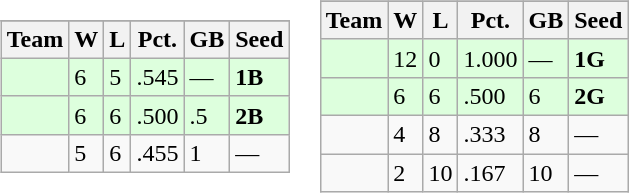<table>
<tr>
<td><br><table class=wikitable>
<tr>
</tr>
<tr>
<th>Team</th>
<th>W</th>
<th>L</th>
<th>Pct.</th>
<th>GB</th>
<th>Seed</th>
</tr>
<tr bgcolor=ddffdd>
<td></td>
<td>6</td>
<td>5</td>
<td>.545</td>
<td>—</td>
<td><strong>1B</strong></td>
</tr>
<tr bgcolor=ddffdd>
<td></td>
<td>6</td>
<td>6</td>
<td>.500</td>
<td>.5</td>
<td><strong>2B</strong></td>
</tr>
<tr>
<td></td>
<td>5</td>
<td>6</td>
<td>.455</td>
<td>1</td>
<td>—</td>
</tr>
</table>
</td>
<td><br><table class="wikitable">
<tr>
</tr>
<tr>
<th>Team</th>
<th>W</th>
<th>L</th>
<th>Pct.</th>
<th>GB</th>
<th>Seed</th>
</tr>
<tr bgcolor=ddffdd>
<td></td>
<td>12</td>
<td>0</td>
<td>1.000</td>
<td>—</td>
<td><strong>1G</strong></td>
</tr>
<tr bgcolor=ddffdd>
<td></td>
<td>6</td>
<td>6</td>
<td>.500</td>
<td>6</td>
<td><strong>2G</strong></td>
</tr>
<tr>
<td></td>
<td>4</td>
<td>8</td>
<td>.333</td>
<td>8</td>
<td>—</td>
</tr>
<tr>
<td></td>
<td>2</td>
<td>10</td>
<td>.167</td>
<td>10</td>
<td>—</td>
</tr>
</table>
</td>
</tr>
</table>
